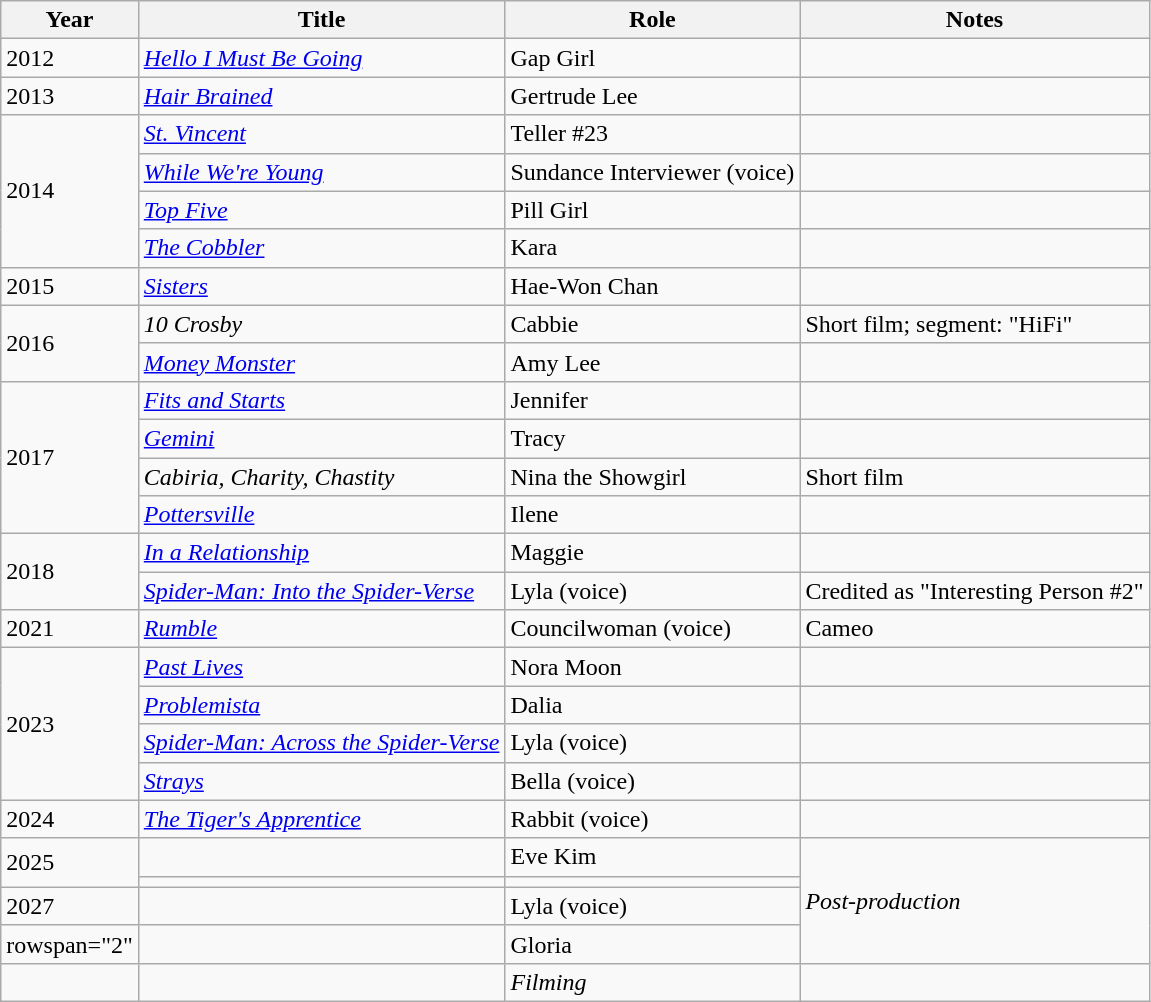<table class = "wikitable sortable">
<tr>
<th>Year</th>
<th>Title</th>
<th>Role</th>
<th>Notes</th>
</tr>
<tr>
<td>2012</td>
<td><em><a href='#'>Hello I Must Be Going</a></em></td>
<td>Gap Girl</td>
<td></td>
</tr>
<tr>
<td>2013</td>
<td><em><a href='#'>Hair Brained</a></em></td>
<td>Gertrude Lee</td>
<td></td>
</tr>
<tr>
<td rowspan="4">2014</td>
<td><em><a href='#'>St. Vincent</a></em></td>
<td>Teller #23</td>
<td></td>
</tr>
<tr>
<td><em><a href='#'>While We're Young</a></em></td>
<td>Sundance Interviewer (voice)</td>
<td></td>
</tr>
<tr>
<td><em><a href='#'>Top Five</a></em></td>
<td>Pill Girl</td>
<td></td>
</tr>
<tr>
<td><em><a href='#'>The Cobbler</a></em></td>
<td>Kara</td>
<td></td>
</tr>
<tr>
<td>2015</td>
<td><em><a href='#'>Sisters</a></em></td>
<td>Hae-Won Chan</td>
<td></td>
</tr>
<tr>
<td rowspan="2">2016</td>
<td><em>10 Crosby</em></td>
<td>Cabbie</td>
<td>Short film; segment: "HiFi"</td>
</tr>
<tr>
<td><em><a href='#'>Money Monster</a></em></td>
<td>Amy Lee</td>
<td></td>
</tr>
<tr>
<td rowspan="4">2017</td>
<td><em><a href='#'>Fits and Starts</a></em></td>
<td>Jennifer</td>
<td></td>
</tr>
<tr>
<td><em><a href='#'>Gemini</a></em></td>
<td>Tracy</td>
<td></td>
</tr>
<tr>
<td><em>Cabiria, Charity, Chastity</em></td>
<td>Nina the Showgirl</td>
<td>Short film</td>
</tr>
<tr>
<td><em><a href='#'>Pottersville</a></em></td>
<td>Ilene</td>
<td></td>
</tr>
<tr>
<td rowspan="2">2018</td>
<td><em><a href='#'>In a Relationship</a></em></td>
<td>Maggie</td>
<td></td>
</tr>
<tr>
<td><em><a href='#'>Spider-Man: Into the Spider-Verse</a></em></td>
<td>Lyla (voice)</td>
<td>Credited as "Interesting Person #2"</td>
</tr>
<tr>
<td>2021</td>
<td><em><a href='#'>Rumble</a></em></td>
<td>Councilwoman (voice)</td>
<td>Cameo</td>
</tr>
<tr>
<td rowspan="4">2023</td>
<td><em><a href='#'>Past Lives</a></em></td>
<td>Nora Moon</td>
<td></td>
</tr>
<tr>
<td><em><a href='#'>Problemista</a></em></td>
<td>Dalia</td>
<td></td>
</tr>
<tr>
<td><em><a href='#'>Spider-Man: Across the Spider-Verse</a></em></td>
<td>Lyla (voice)</td>
<td></td>
</tr>
<tr>
<td><em><a href='#'>Strays</a></em></td>
<td>Bella (voice)</td>
<td></td>
</tr>
<tr>
<td>2024</td>
<td><em><a href='#'>The Tiger's Apprentice</a></em></td>
<td>Rabbit (voice)</td>
<td></td>
</tr>
<tr>
<td rowspan="2">2025</td>
<td></td>
<td>Eve Kim</td>
<td rowspan="4"><em>Post-production</em></td>
</tr>
<tr>
<td></td>
<td></td>
</tr>
<tr>
<td>2027</td>
<td></td>
<td>Lyla (voice)</td>
</tr>
<tr>
<td>rowspan="2" </td>
<td></td>
<td>Gloria</td>
</tr>
<tr>
<td></td>
<td></td>
<td><em>Filming</em></td>
</tr>
</table>
